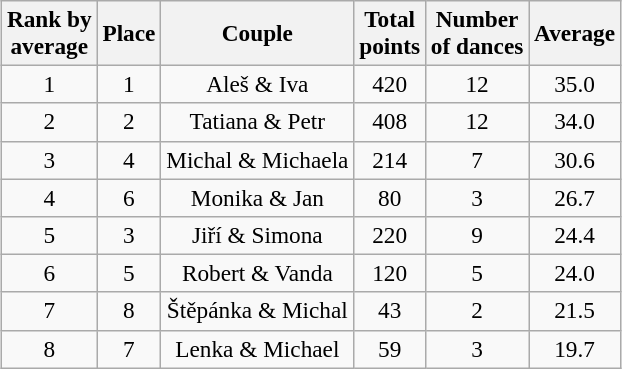<table class="wikitable sortable" style="margin:auto; text-align:center; font-size:97%;">
<tr>
<th>Rank by<br>average</th>
<th>Place</th>
<th>Couple</th>
<th>Total<br>points</th>
<th>Number<br>of dances</th>
<th>Average</th>
</tr>
<tr>
<td>1</td>
<td>1</td>
<td>Aleš & Iva</td>
<td>420</td>
<td>12</td>
<td>35.0</td>
</tr>
<tr>
<td>2</td>
<td>2</td>
<td>Tatiana & Petr</td>
<td>408</td>
<td>12</td>
<td>34.0</td>
</tr>
<tr>
<td>3</td>
<td>4</td>
<td>Michal & Michaela</td>
<td>214</td>
<td>7</td>
<td>30.6</td>
</tr>
<tr>
<td>4</td>
<td>6</td>
<td>Monika & Jan</td>
<td>80</td>
<td>3</td>
<td>26.7</td>
</tr>
<tr>
<td>5</td>
<td>3</td>
<td>Jiří & Simona</td>
<td>220</td>
<td>9</td>
<td>24.4</td>
</tr>
<tr>
<td>6</td>
<td>5</td>
<td>Robert & Vanda</td>
<td>120</td>
<td>5</td>
<td>24.0</td>
</tr>
<tr>
<td>7</td>
<td>8</td>
<td>Štěpánka & Michal</td>
<td>43</td>
<td>2</td>
<td>21.5</td>
</tr>
<tr>
<td>8</td>
<td>7</td>
<td>Lenka & Michael</td>
<td>59</td>
<td>3</td>
<td>19.7</td>
</tr>
</table>
